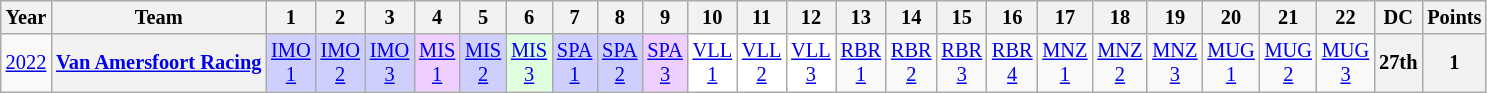<table class="wikitable" style="text-align:center; font-size:85%">
<tr>
<th>Year</th>
<th>Team</th>
<th>1</th>
<th>2</th>
<th>3</th>
<th>4</th>
<th>5</th>
<th>6</th>
<th>7</th>
<th>8</th>
<th>9</th>
<th>10</th>
<th>11</th>
<th>12</th>
<th>13</th>
<th>14</th>
<th>15</th>
<th>16</th>
<th>17</th>
<th>18</th>
<th>19</th>
<th>20</th>
<th>21</th>
<th>22</th>
<th>DC</th>
<th>Points</th>
</tr>
<tr>
<td><a href='#'>2022</a></td>
<th nowrap><a href='#'>Van Amersfoort Racing</a></th>
<td style="background:#CFCFFF;"><a href='#'>IMO<br>1</a><br></td>
<td style="background:#CFCFFF;"><a href='#'>IMO<br>2</a><br></td>
<td style="background:#CFCFFF;"><a href='#'>IMO<br>3</a><br></td>
<td style="background:#EFCFFF;"><a href='#'>MIS<br>1</a><br></td>
<td style="background:#CFCFFF;"><a href='#'>MIS<br>2</a><br></td>
<td style="background:#DFFFDF;"><a href='#'>MIS<br>3</a><br></td>
<td style="background:#CFCFFF;"><a href='#'>SPA<br>1</a><br></td>
<td style="background:#CFCFFF;"><a href='#'>SPA<br>2</a><br></td>
<td style="background:#EFCFFF;"><a href='#'>SPA<br>3</a><br></td>
<td style="background:#FFFFFF;"><a href='#'>VLL<br>1</a><br></td>
<td style="background:#FFFFFF;"><a href='#'>VLL<br>2</a><br></td>
<td style="background:#FFFFFF;"><a href='#'>VLL<br>3</a><br></td>
<td style="background:#;"><a href='#'>RBR<br>1</a></td>
<td style="background:#;"><a href='#'>RBR<br>2</a></td>
<td style="background:#;"><a href='#'>RBR<br>3</a></td>
<td style="background:#;"><a href='#'>RBR<br>4</a></td>
<td style="background:#;"><a href='#'>MNZ<br>1</a></td>
<td style="background:#;"><a href='#'>MNZ<br>2</a></td>
<td style="background:#;"><a href='#'>MNZ<br>3</a></td>
<td style="background:#;"><a href='#'>MUG<br>1</a></td>
<td style="background:#;"><a href='#'>MUG<br>2</a></td>
<td style="background:#;"><a href='#'>MUG<br>3</a></td>
<th>27th</th>
<th>1</th>
</tr>
</table>
